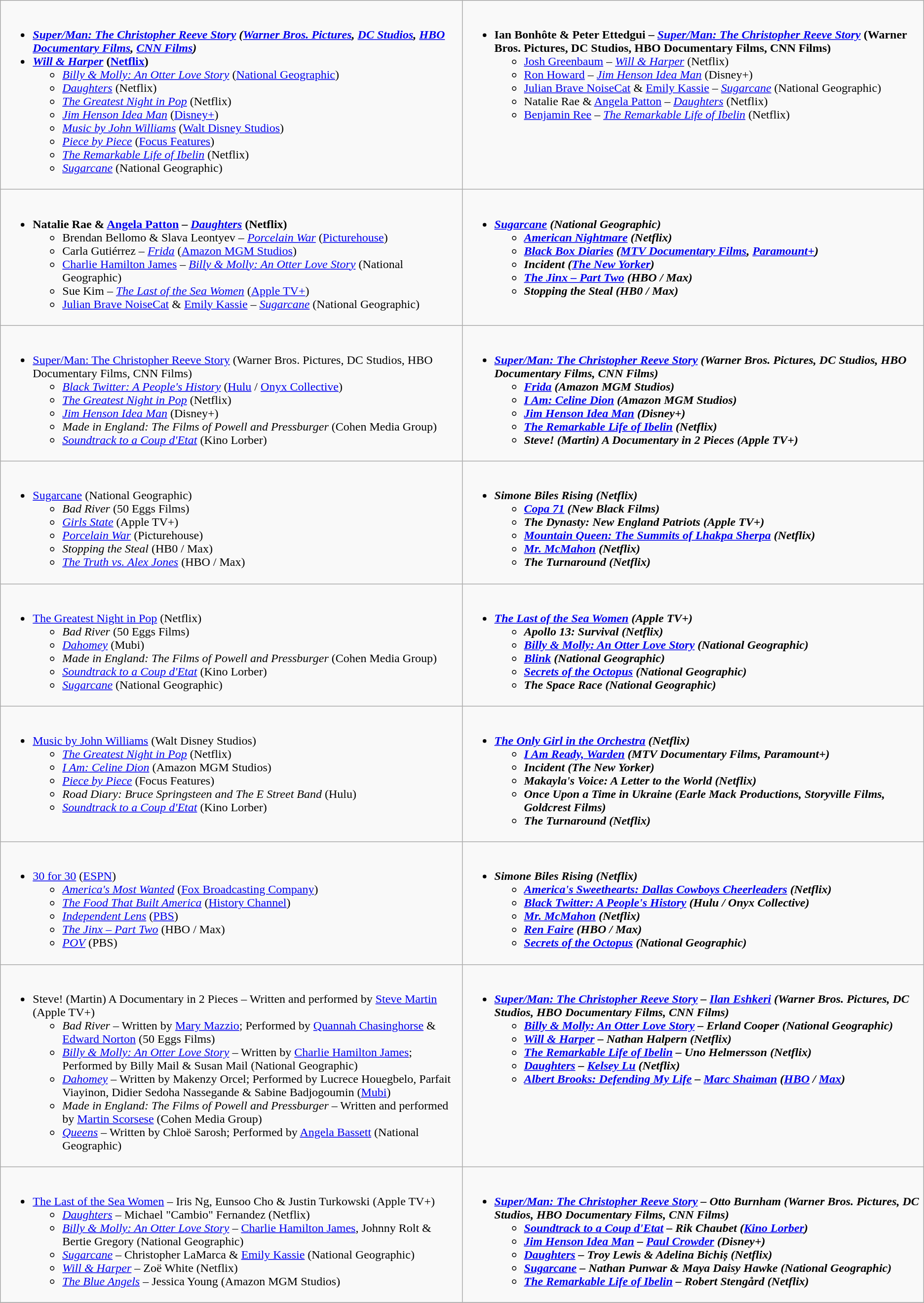<table class=wikitable>
<tr>
<td valign="top" width="50%"><br><ul><li><strong><em><a href='#'>Super/Man: The Christopher Reeve Story</a><em> (<a href='#'>Warner Bros. Pictures</a>, <a href='#'>DC Studios</a>, <a href='#'>HBO Documentary Films</a>, <a href='#'>CNN Films</a>)<strong></li><li></em></strong><a href='#'>Will & Harper</a></em> (<a href='#'>Netflix</a>)</strong><ul><li><em><a href='#'>Billy & Molly: An Otter Love Story</a></em> (<a href='#'>National Geographic</a>)</li><li><em><a href='#'>Daughters</a></em> (Netflix)</li><li><em><a href='#'>The Greatest Night in Pop</a></em> (Netflix)</li><li><em><a href='#'>Jim Henson Idea Man</a></em> (<a href='#'>Disney+</a>)</li><li><em><a href='#'>Music by John Williams</a></em> (<a href='#'>Walt Disney Studios</a>)</li><li><em><a href='#'>Piece by Piece</a></em> (<a href='#'>Focus Features</a>)</li><li><em><a href='#'>The Remarkable Life of Ibelin</a></em> (Netflix)</li><li><em><a href='#'>Sugarcane</a></em> (National Geographic)</li></ul></li></ul></td>
<td valign="top" width="50%"><br><ul><li><strong>Ian Bonhôte & Peter Ettedgui – <em><a href='#'>Super/Man: The Christopher Reeve Story</a></em> (Warner Bros. Pictures, DC Studios, HBO Documentary Films, CNN Films)</strong><ul><li><a href='#'>Josh Greenbaum</a> – <em><a href='#'>Will & Harper</a></em> (Netflix)</li><li><a href='#'>Ron Howard</a> – <em><a href='#'>Jim Henson Idea Man</a></em> (Disney+)</li><li><a href='#'>Julian Brave NoiseCat</a> & <a href='#'>Emily Kassie</a> – <em><a href='#'>Sugarcane</a></em> (National Geographic)</li><li>Natalie Rae & <a href='#'>Angela Patton</a> – <em><a href='#'>Daughters</a></em> (Netflix)</li><li><a href='#'>Benjamin Ree</a> – <em><a href='#'>The Remarkable Life of Ibelin</a></em> (Netflix)</li></ul></li></ul></td>
</tr>
<tr>
<td valign="top" width="50%"><br><ul><li><strong>Natalie Rae & <a href='#'>Angela Patton</a> – <em><a href='#'>Daughters</a></em> (Netflix)</strong><ul><li>Brendan Bellomo & Slava Leontyev – <em><a href='#'>Porcelain War</a></em> (<a href='#'>Picturehouse</a>)</li><li>Carla Gutiérrez – <em><a href='#'>Frida</a></em> (<a href='#'>Amazon MGM Studios</a>)</li><li><a href='#'>Charlie Hamilton James</a> – <em><a href='#'>Billy & Molly: An Otter Love Story</a></em> (National Geographic)</li><li>Sue Kim – <em><a href='#'>The Last of the Sea Women</a></em> (<a href='#'>Apple TV+</a>)</li><li><a href='#'>Julian Brave NoiseCat</a> & <a href='#'>Emily Kassie</a> – <em><a href='#'>Sugarcane</a></em> (National Geographic)</li></ul></li></ul></td>
<td valign="top" width="50%"><br><ul><li><strong><em><a href='#'>Sugarcane</a><em> (National Geographic)<strong><ul><li></em><a href='#'>American Nightmare</a><em> (Netflix)</li><li></em><a href='#'>Black Box Diaries</a><em> (<a href='#'>MTV Documentary Films</a>, <a href='#'>Paramount+</a>)</li><li></em>Incident<em> (<a href='#'>The New Yorker</a>)</li><li></em><a href='#'>The Jinx – Part Two</a><em> (HBO / Max)</li><li></em>Stopping the Steal<em> (HB0 / Max)</li></ul></li></ul></td>
</tr>
<tr>
<td valign="top" width="50%"><br><ul><li></em></strong><a href='#'>Super/Man: The Christopher Reeve Story</a></em> (Warner Bros. Pictures, DC Studios, HBO Documentary Films, CNN Films)</strong><ul><li><em><a href='#'>Black Twitter: A People's History</a></em> (<a href='#'>Hulu</a> / <a href='#'>Onyx Collective</a>)</li><li><em><a href='#'>The Greatest Night in Pop</a></em> (Netflix)</li><li><em><a href='#'>Jim Henson Idea Man</a></em> (Disney+)</li><li><em>Made in England: The Films of Powell and Pressburger</em> (Cohen Media Group)</li><li><em><a href='#'>Soundtrack to a Coup d'Etat</a></em> (Kino Lorber)</li></ul></li></ul></td>
<td valign="top" width="50%"><br><ul><li><strong><em><a href='#'>Super/Man: The Christopher Reeve Story</a><em> (Warner Bros. Pictures, DC Studios, HBO Documentary Films, CNN Films)<strong><ul><li></em><a href='#'>Frida</a><em> (Amazon MGM Studios)</li><li></em><a href='#'>I Am: Celine Dion</a><em> (Amazon MGM Studios)</li><li></em><a href='#'>Jim Henson Idea Man</a><em> (Disney+)</li><li></em><a href='#'>The Remarkable Life of Ibelin</a><em> (Netflix)</li><li></em>Steve! (Martin) A Documentary in 2 Pieces<em> (Apple TV+)</li></ul></li></ul></td>
</tr>
<tr>
<td valign="top" width="50%"><br><ul><li></em></strong><a href='#'>Sugarcane</a></em> (National Geographic)</strong><ul><li><em>Bad River</em> (50 Eggs Films)</li><li><em><a href='#'>Girls State</a></em> (Apple TV+)</li><li><em><a href='#'>Porcelain War</a></em> (Picturehouse)</li><li><em>Stopping the Steal</em> (HB0 / Max)</li><li><em><a href='#'>The Truth vs. Alex Jones</a></em> (HBO / Max)</li></ul></li></ul></td>
<td valign="top" width="50%"><br><ul><li><strong><em>Simone Biles Rising<em> (Netflix)<strong><ul><li></em><a href='#'>Copa 71</a><em> (New Black Films)</li><li></em>The Dynasty: New England Patriots<em> (Apple TV+)</li><li></em><a href='#'>Mountain Queen: The Summits of Lhakpa Sherpa</a><em> (Netflix)</li><li></em><a href='#'>Mr. McMahon</a><em> (Netflix)</li><li></em>The Turnaround<em> (Netflix)</li></ul></li></ul></td>
</tr>
<tr>
<td valign="top" width="50%"><br><ul><li></em></strong><a href='#'>The Greatest Night in Pop</a></em> (Netflix)</strong><ul><li><em>Bad River</em> (50 Eggs Films)</li><li><em><a href='#'>Dahomey</a></em> (Mubi)</li><li><em>Made in England: The Films of Powell and Pressburger</em> (Cohen Media Group)</li><li><em><a href='#'>Soundtrack to a Coup d'Etat</a></em> (Kino Lorber)</li><li><em><a href='#'>Sugarcane</a></em> (National Geographic)</li></ul></li></ul></td>
<td valign="top" width="50%"><br><ul><li><strong><em><a href='#'>The Last of the Sea Women</a><em> (Apple TV+)<strong><ul><li></em>Apollo 13: Survival<em> (Netflix)</li><li></em><a href='#'>Billy & Molly: An Otter Love Story</a><em> (National Geographic)</li><li></em><a href='#'>Blink</a><em> (National Geographic)</li><li></em><a href='#'>Secrets of the Octopus</a><em> (National Geographic)</li><li></em>The Space Race<em> (National Geographic)</li></ul></li></ul></td>
</tr>
<tr>
<td valign="top" width="50%"><br><ul><li></em></strong><a href='#'>Music by John Williams</a></em> (Walt Disney Studios)</strong><ul><li><em><a href='#'>The Greatest Night in Pop</a></em> (Netflix)</li><li><em><a href='#'>I Am: Celine Dion</a></em> (Amazon MGM Studios)</li><li><em><a href='#'>Piece by Piece</a></em> (Focus Features)</li><li><em>Road Diary: Bruce Springsteen and The E Street Band</em> (Hulu)</li><li><em><a href='#'>Soundtrack to a Coup d'Etat</a></em> (Kino Lorber)</li></ul></li></ul></td>
<td valign="top" width="50%"><br><ul><li><strong><em><a href='#'>The Only Girl in the Orchestra</a><em> (Netflix)<strong><ul><li></em><a href='#'>I Am Ready, Warden</a><em> (MTV Documentary Films, Paramount+)</li><li></em>Incident<em> (The New Yorker)</li><li></em>Makayla's Voice: A Letter to the World<em> (Netflix)</li><li></em>Once Upon a Time in Ukraine<em> (Earle Mack Productions, Storyville Films, Goldcrest Films)</li><li></em>The Turnaround<em> (Netflix)</li></ul></li></ul></td>
</tr>
<tr>
<td valign="top" width="50%"><br><ul><li></em></strong><a href='#'>30 for 30</a></em> (<a href='#'>ESPN</a>)</strong><ul><li><em><a href='#'>America's Most Wanted</a></em> (<a href='#'>Fox Broadcasting Company</a>)</li><li><em><a href='#'>The Food That Built America</a></em> (<a href='#'>History Channel</a>)</li><li><em><a href='#'>Independent Lens</a></em> (<a href='#'>PBS</a>)</li><li><em><a href='#'>The Jinx – Part Two</a></em> (HBO / Max)</li><li><em><a href='#'>POV</a></em> (PBS)</li></ul></li></ul></td>
<td valign="top" width="50%"><br><ul><li><strong><em>Simone Biles Rising<em> (Netflix)<strong><ul><li></em><a href='#'>America's Sweethearts: Dallas Cowboys Cheerleaders</a><em> (Netflix)</li><li></em><a href='#'>Black Twitter: A People's History</a><em> (Hulu / Onyx Collective)</li><li></em><a href='#'>Mr. McMahon</a><em> (Netflix)</li><li></em><a href='#'>Ren Faire</a><em> (HBO / Max)</li><li></em><a href='#'>Secrets of the Octopus</a><em> (National Geographic)</li></ul></li></ul></td>
</tr>
<tr>
<td valign="top" width="50%"><br><ul><li></em></strong>Steve! (Martin) A Documentary in 2 Pieces</em> – Written and performed by <a href='#'>Steve Martin</a> (Apple TV+)</strong><ul><li><em>Bad River</em> – Written by <a href='#'>Mary Mazzio</a>; Performed by <a href='#'>Quannah Chasinghorse</a> & <a href='#'>Edward Norton</a> (50 Eggs Films)</li><li><em><a href='#'>Billy & Molly: An Otter Love Story</a></em> – Written by <a href='#'>Charlie Hamilton James</a>; Performed by Billy Mail & Susan Mail (National Geographic)</li><li><em><a href='#'>Dahomey</a></em> – Written by Makenzy Orcel; Performed by Lucrece Houegbelo, Parfait Viayinon, Didier Sedoha Nassegande & Sabine Badjogoumin (<a href='#'>Mubi</a>)</li><li><em>Made in England: The Films of Powell and Pressburger</em> – Written and performed by <a href='#'>Martin Scorsese</a> (Cohen Media Group)</li><li><em><a href='#'>Queens</a></em> – Written by Chloë Sarosh; Performed by <a href='#'>Angela Bassett</a> (National Geographic)</li></ul></li></ul></td>
<td valign="top" width="50%"><br><ul><li><strong><em><a href='#'>Super/Man: The Christopher Reeve Story</a><em> – <a href='#'>Ilan Eshkeri</a> (Warner Bros. Pictures, DC Studios, HBO Documentary Films, CNN Films)<strong><ul><li></em><a href='#'>Billy & Molly: An Otter Love Story</a><em> – Erland Cooper (National Geographic)</li><li></em><a href='#'>Will & Harper</a><em> – Nathan Halpern (Netflix)</li><li></em><a href='#'>The Remarkable Life of Ibelin</a><em> – Uno Helmersson (Netflix)</li><li></em><a href='#'>Daughters</a><em> – <a href='#'>Kelsey Lu</a> (Netflix)</li><li></em><a href='#'>Albert Brooks: Defending My Life</a><em> – <a href='#'>Marc Shaiman</a> (<a href='#'>HBO</a> / <a href='#'>Max</a>)</li></ul></li></ul></td>
</tr>
<tr>
<td valign="top" width="50%"><br><ul><li></em></strong><a href='#'>The Last of the Sea Women</a></em> – Iris Ng, Eunsoo Cho & Justin Turkowski (Apple TV+)</strong><ul><li><em><a href='#'>Daughters</a></em> – Michael "Cambio" Fernandez (Netflix)</li><li><em><a href='#'>Billy & Molly: An Otter Love Story</a></em> – <a href='#'>Charlie Hamilton James</a>, Johnny Rolt & Bertie Gregory (National Geographic)</li><li><em><a href='#'>Sugarcane</a></em> – Christopher LaMarca & <a href='#'>Emily Kassie</a> (National Geographic)</li><li><em><a href='#'>Will & Harper</a></em> – Zoë White (Netflix)</li><li><em><a href='#'>The Blue Angels</a></em> – Jessica Young (Amazon MGM Studios)</li></ul></li></ul></td>
<td valign="top" width="50%"><br><ul><li><strong><em><a href='#'>Super/Man: The Christopher Reeve Story</a><em> – Otto Burnham (Warner Bros. Pictures, DC Studios, HBO Documentary Films, CNN Films)<strong><ul><li></em><a href='#'>Soundtrack to a Coup d'Etat</a><em> – Rik Chaubet (<a href='#'>Kino Lorber</a>)</li><li></em><a href='#'>Jim Henson Idea Man</a><em> – <a href='#'>Paul Crowder</a> (Disney+)</li><li></em><a href='#'>Daughters</a><em> – Troy Lewis & Adelina Bichiș (Netflix)</li><li></em><a href='#'>Sugarcane</a><em> – Nathan Punwar & Maya Daisy Hawke (National Geographic)</li><li></em><a href='#'>The Remarkable Life of Ibelin</a><em> – Robert Stengård (Netflix)</li></ul></li></ul></td>
</tr>
<tr>
</tr>
</table>
